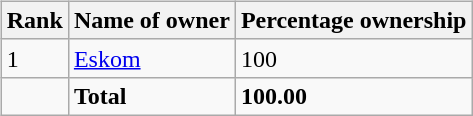<table style="font-size:100%;">
<tr>
<td><br><table class="wikitable sortable" style="margin-left:auto;margin-right:auto">
<tr>
<th style="width:2em;">Rank</th>
<th>Name of owner</th>
<th>Percentage ownership</th>
</tr>
<tr>
<td>1</td>
<td><a href='#'>Eskom</a></td>
<td>100</td>
</tr>
<tr>
<td></td>
<td><strong>Total</strong></td>
<td><strong>100.00</strong></td>
</tr>
</table>
</td>
</tr>
</table>
